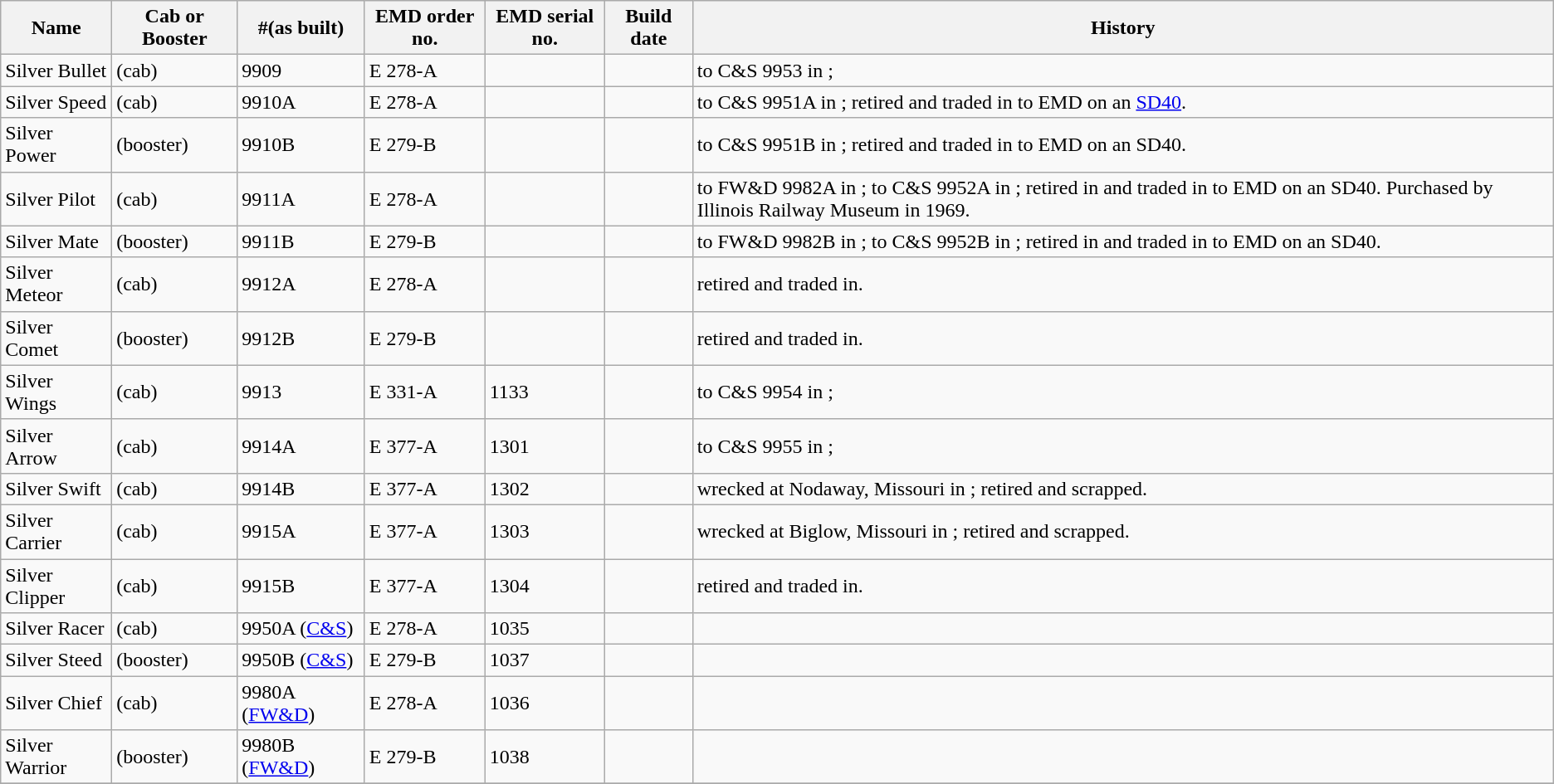<table class="wikitable sortable">
<tr>
<th>Name</th>
<th>Cab or Booster</th>
<th>#(as built)</th>
<th>EMD order no.</th>
<th>EMD serial no.</th>
<th>Build date</th>
<th>History</th>
</tr>
<tr>
<td>Silver Bullet</td>
<td>(cab)</td>
<td>9909</td>
<td>E 278-A</td>
<td></td>
<td></td>
<td>to C&S 9953 in ;</td>
</tr>
<tr>
<td>Silver Speed</td>
<td>(cab)</td>
<td>9910A</td>
<td>E 278-A</td>
<td></td>
<td></td>
<td>to C&S 9951A in ; retired  and traded in to EMD on an <a href='#'>SD40</a>.</td>
</tr>
<tr>
<td>Silver Power</td>
<td>(booster)</td>
<td>9910B</td>
<td>E 279-B</td>
<td></td>
<td></td>
<td>to C&S 9951B in ; retired  and traded in to EMD on an SD40.</td>
</tr>
<tr>
<td>Silver Pilot</td>
<td>(cab)</td>
<td>9911A</td>
<td>E 278-A</td>
<td></td>
<td></td>
<td>to FW&D 9982A in ; to C&S 9952A in ; retired in  and traded in to EMD on an SD40. Purchased by Illinois Railway Museum in 1969.</td>
</tr>
<tr>
<td>Silver Mate</td>
<td>(booster)</td>
<td>9911B</td>
<td>E 279-B</td>
<td></td>
<td></td>
<td>to FW&D 9982B in ; to C&S 9952B in ; retired in  and traded in to EMD on an SD40.</td>
</tr>
<tr>
<td>Silver Meteor</td>
<td>(cab)</td>
<td>9912A</td>
<td>E 278-A</td>
<td></td>
<td></td>
<td>retired  and traded in.</td>
</tr>
<tr>
<td>Silver Comet</td>
<td>(booster)</td>
<td>9912B</td>
<td>E 279-B</td>
<td></td>
<td></td>
<td>retired  and traded in.</td>
</tr>
<tr>
<td>Silver Wings</td>
<td>(cab)</td>
<td>9913</td>
<td>E 331-A</td>
<td>1133</td>
<td></td>
<td>to C&S 9954 in ;</td>
</tr>
<tr>
<td>Silver Arrow</td>
<td>(cab)</td>
<td>9914A</td>
<td>E 377-A</td>
<td>1301</td>
<td></td>
<td>to C&S 9955 in ;</td>
</tr>
<tr>
<td>Silver Swift</td>
<td>(cab)</td>
<td>9914B</td>
<td>E 377-A</td>
<td>1302</td>
<td></td>
<td>wrecked at Nodaway, Missouri in ; retired and scrapped.</td>
</tr>
<tr>
<td>Silver Carrier</td>
<td>(cab)</td>
<td>9915A</td>
<td>E 377-A</td>
<td>1303</td>
<td></td>
<td>wrecked at Biglow, Missouri in ; retired and scrapped.</td>
</tr>
<tr>
<td>Silver Clipper</td>
<td>(cab)</td>
<td>9915B</td>
<td>E 377-A</td>
<td>1304</td>
<td></td>
<td>retired  and traded in.</td>
</tr>
<tr>
<td>Silver Racer</td>
<td>(cab)</td>
<td>9950A (<a href='#'>C&S</a>)</td>
<td>E 278-A</td>
<td>1035</td>
<td></td>
<td></td>
</tr>
<tr>
<td>Silver Steed</td>
<td>(booster)</td>
<td>9950B (<a href='#'>C&S</a>)</td>
<td>E 279-B</td>
<td>1037</td>
<td></td>
<td></td>
</tr>
<tr>
<td>Silver Chief</td>
<td>(cab)</td>
<td>9980A (<a href='#'>FW&D</a>)</td>
<td>E 278-A</td>
<td>1036</td>
<td></td>
<td></td>
</tr>
<tr>
<td>Silver Warrior</td>
<td>(booster)</td>
<td>9980B (<a href='#'>FW&D</a>)</td>
<td>E 279-B</td>
<td>1038</td>
<td></td>
<td></td>
</tr>
<tr>
</tr>
</table>
